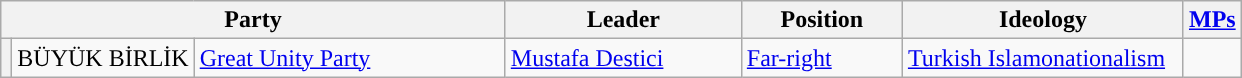<table class="wikitable">
<tr>
<th colspan=3>Party</th>
<th>Leader</th>
<th>Position</th>
<th>Ideology</th>
<th><a href='#'>MPs</a></th>
</tr>
<tr>
<th style="background:"></th>
<td align=center>BÜYÜK BİRLİK</td>
<td style="width:200px"><a href='#'>Great Unity Party</a><br><small></small></td>
<td style="width:150px"><a href='#'>Mustafa Destici</a></td>
<td style="width:100px"><a href='#'>Far-right</a></td>
<td style="width:180px"><a href='#'>Turkish Islamonationalism</a></td>
<td></td>
</tr>
</table>
